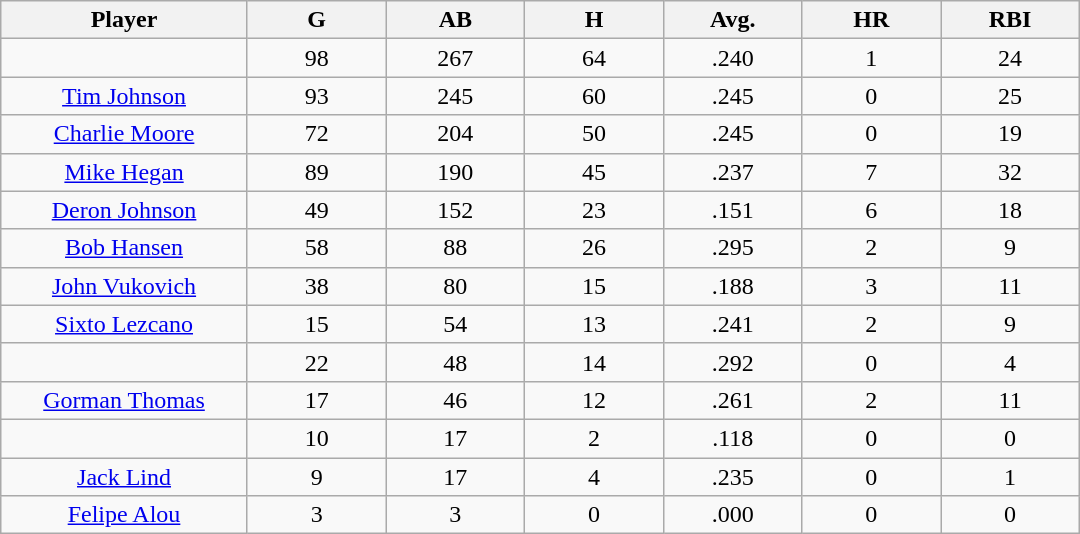<table class="wikitable sortable">
<tr>
<th bgcolor="#DDDDFF" width="16%">Player</th>
<th bgcolor="#DDDDFF" width="9%">G</th>
<th bgcolor="#DDDDFF" width="9%">AB</th>
<th bgcolor="#DDDDFF" width="9%">H</th>
<th bgcolor="#DDDDFF" width="9%">Avg.</th>
<th bgcolor="#DDDDFF" width="9%">HR</th>
<th bgcolor="#DDDDFF" width="9%">RBI</th>
</tr>
<tr align="center">
<td></td>
<td>98</td>
<td>267</td>
<td>64</td>
<td>.240</td>
<td>1</td>
<td>24</td>
</tr>
<tr align="center">
<td><a href='#'>Tim Johnson</a></td>
<td>93</td>
<td>245</td>
<td>60</td>
<td>.245</td>
<td>0</td>
<td>25</td>
</tr>
<tr align=center>
<td><a href='#'>Charlie Moore</a></td>
<td>72</td>
<td>204</td>
<td>50</td>
<td>.245</td>
<td>0</td>
<td>19</td>
</tr>
<tr align=center>
<td><a href='#'>Mike Hegan</a></td>
<td>89</td>
<td>190</td>
<td>45</td>
<td>.237</td>
<td>7</td>
<td>32</td>
</tr>
<tr align=center>
<td><a href='#'>Deron Johnson</a></td>
<td>49</td>
<td>152</td>
<td>23</td>
<td>.151</td>
<td>6</td>
<td>18</td>
</tr>
<tr align=center>
<td><a href='#'>Bob Hansen</a></td>
<td>58</td>
<td>88</td>
<td>26</td>
<td>.295</td>
<td>2</td>
<td>9</td>
</tr>
<tr align=center>
<td><a href='#'>John Vukovich</a></td>
<td>38</td>
<td>80</td>
<td>15</td>
<td>.188</td>
<td>3</td>
<td>11</td>
</tr>
<tr align=center>
<td><a href='#'>Sixto Lezcano</a></td>
<td>15</td>
<td>54</td>
<td>13</td>
<td>.241</td>
<td>2</td>
<td>9</td>
</tr>
<tr align=center>
<td></td>
<td>22</td>
<td>48</td>
<td>14</td>
<td>.292</td>
<td>0</td>
<td>4</td>
</tr>
<tr align="center">
<td><a href='#'>Gorman Thomas</a></td>
<td>17</td>
<td>46</td>
<td>12</td>
<td>.261</td>
<td>2</td>
<td>11</td>
</tr>
<tr align=center>
<td></td>
<td>10</td>
<td>17</td>
<td>2</td>
<td>.118</td>
<td>0</td>
<td>0</td>
</tr>
<tr align="center">
<td><a href='#'>Jack Lind</a></td>
<td>9</td>
<td>17</td>
<td>4</td>
<td>.235</td>
<td>0</td>
<td>1</td>
</tr>
<tr align=center>
<td><a href='#'>Felipe Alou</a></td>
<td>3</td>
<td>3</td>
<td>0</td>
<td>.000</td>
<td>0</td>
<td>0</td>
</tr>
</table>
